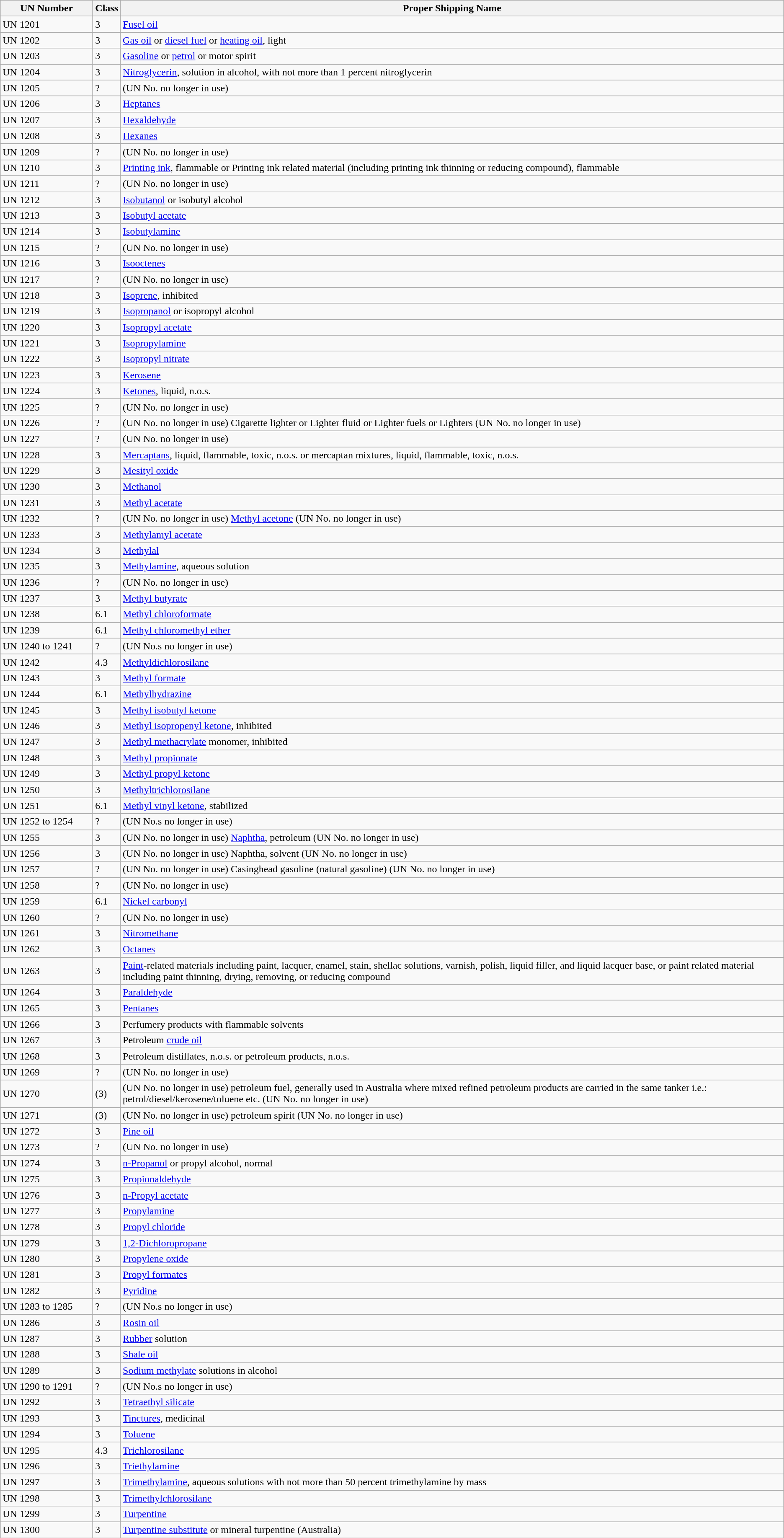<table class="wikitable">
<tr>
<th width="140px">UN Number</th>
<th>Class</th>
<th>Proper Shipping Name</th>
</tr>
<tr>
<td>UN 1201</td>
<td>3</td>
<td><a href='#'>Fusel oil</a></td>
</tr>
<tr>
<td>UN 1202</td>
<td>3</td>
<td><a href='#'>Gas oil</a> or <a href='#'>diesel fuel</a> or <a href='#'>heating oil</a>, light</td>
</tr>
<tr>
<td>UN 1203</td>
<td>3</td>
<td><a href='#'>Gasoline</a> or <a href='#'>petrol</a> or motor spirit</td>
</tr>
<tr>
<td>UN 1204</td>
<td>3</td>
<td><a href='#'>Nitroglycerin</a>, solution in alcohol, with not more than 1 percent nitroglycerin</td>
</tr>
<tr>
<td>UN 1205</td>
<td>?</td>
<td>(UN No. no longer in use)</td>
</tr>
<tr>
<td>UN 1206</td>
<td>3</td>
<td><a href='#'>Heptanes</a></td>
</tr>
<tr>
<td>UN 1207</td>
<td>3</td>
<td><a href='#'>Hexaldehyde</a></td>
</tr>
<tr>
<td>UN 1208</td>
<td>3</td>
<td><a href='#'>Hexanes</a></td>
</tr>
<tr>
<td>UN 1209</td>
<td>?</td>
<td>(UN No. no longer in use)</td>
</tr>
<tr>
<td>UN 1210</td>
<td>3</td>
<td><a href='#'>Printing ink</a>, flammable or Printing ink related material (including printing ink thinning or reducing compound), flammable</td>
</tr>
<tr>
<td>UN 1211</td>
<td>?</td>
<td>(UN No. no longer in use)</td>
</tr>
<tr>
<td>UN 1212</td>
<td>3</td>
<td><a href='#'>Isobutanol</a> or isobutyl alcohol</td>
</tr>
<tr>
<td>UN 1213</td>
<td>3</td>
<td><a href='#'>Isobutyl acetate</a></td>
</tr>
<tr>
<td>UN 1214</td>
<td>3</td>
<td><a href='#'>Isobutylamine</a></td>
</tr>
<tr>
<td>UN 1215</td>
<td>?</td>
<td>(UN No. no longer in use)</td>
</tr>
<tr>
<td>UN 1216</td>
<td>3</td>
<td><a href='#'>Isooctenes</a></td>
</tr>
<tr>
<td>UN 1217</td>
<td>?</td>
<td>(UN No. no longer in use)</td>
</tr>
<tr>
<td>UN 1218</td>
<td>3</td>
<td><a href='#'>Isoprene</a>, inhibited</td>
</tr>
<tr>
<td>UN 1219</td>
<td>3</td>
<td><a href='#'>Isopropanol</a> or isopropyl alcohol</td>
</tr>
<tr>
<td>UN 1220</td>
<td>3</td>
<td><a href='#'>Isopropyl acetate</a></td>
</tr>
<tr>
<td>UN 1221</td>
<td>3</td>
<td><a href='#'>Isopropylamine</a></td>
</tr>
<tr>
<td>UN 1222</td>
<td>3</td>
<td><a href='#'>Isopropyl nitrate</a></td>
</tr>
<tr>
<td>UN 1223</td>
<td>3</td>
<td><a href='#'>Kerosene</a></td>
</tr>
<tr>
<td>UN 1224</td>
<td>3</td>
<td><a href='#'>Ketones</a>, liquid, n.o.s.</td>
</tr>
<tr>
<td>UN 1225</td>
<td>?</td>
<td>(UN No. no longer in use)</td>
</tr>
<tr>
<td>UN 1226</td>
<td>?</td>
<td>(UN No. no longer in use) Cigarette lighter or Lighter fluid or Lighter fuels or Lighters (UN No. no longer in use)</td>
</tr>
<tr>
<td>UN 1227</td>
<td>?</td>
<td>(UN No. no longer in use)</td>
</tr>
<tr>
<td>UN 1228</td>
<td>3</td>
<td><a href='#'>Mercaptans</a>, liquid, flammable, toxic, n.o.s. or mercaptan mixtures, liquid, flammable, toxic, n.o.s.</td>
</tr>
<tr>
<td>UN 1229</td>
<td>3</td>
<td><a href='#'>Mesityl oxide</a></td>
</tr>
<tr>
<td>UN 1230</td>
<td>3</td>
<td><a href='#'>Methanol</a></td>
</tr>
<tr>
<td>UN 1231</td>
<td>3</td>
<td><a href='#'>Methyl acetate</a></td>
</tr>
<tr>
<td>UN 1232</td>
<td>?</td>
<td>(UN No. no longer in use) <a href='#'>Methyl acetone</a> (UN No. no longer in use)</td>
</tr>
<tr>
<td>UN 1233</td>
<td>3</td>
<td><a href='#'>Methylamyl acetate</a></td>
</tr>
<tr>
<td>UN 1234</td>
<td>3</td>
<td><a href='#'>Methylal</a></td>
</tr>
<tr>
<td>UN 1235</td>
<td>3</td>
<td><a href='#'>Methylamine</a>, aqueous solution</td>
</tr>
<tr>
<td>UN 1236</td>
<td>?</td>
<td>(UN No. no longer in use)</td>
</tr>
<tr>
<td>UN 1237</td>
<td>3</td>
<td><a href='#'>Methyl butyrate</a></td>
</tr>
<tr>
<td>UN 1238</td>
<td>6.1</td>
<td><a href='#'>Methyl chloroformate</a></td>
</tr>
<tr>
<td>UN 1239</td>
<td>6.1</td>
<td><a href='#'>Methyl chloromethyl ether</a></td>
</tr>
<tr>
<td>UN 1240 to 1241</td>
<td>?</td>
<td>(UN No.s no longer in use)</td>
</tr>
<tr>
<td>UN 1242</td>
<td>4.3</td>
<td><a href='#'>Methyldichlorosilane</a></td>
</tr>
<tr>
<td>UN 1243</td>
<td>3</td>
<td><a href='#'>Methyl formate</a></td>
</tr>
<tr>
<td>UN 1244</td>
<td>6.1</td>
<td><a href='#'>Methylhydrazine</a></td>
</tr>
<tr>
<td>UN 1245</td>
<td>3</td>
<td><a href='#'>Methyl isobutyl ketone</a></td>
</tr>
<tr>
<td>UN 1246</td>
<td>3</td>
<td><a href='#'>Methyl isopropenyl ketone</a>, inhibited</td>
</tr>
<tr>
<td>UN 1247</td>
<td>3</td>
<td><a href='#'>Methyl methacrylate</a> monomer, inhibited</td>
</tr>
<tr>
<td>UN 1248</td>
<td>3</td>
<td><a href='#'>Methyl propionate</a></td>
</tr>
<tr>
<td>UN 1249</td>
<td>3</td>
<td><a href='#'>Methyl propyl ketone</a></td>
</tr>
<tr>
<td>UN 1250</td>
<td>3</td>
<td><a href='#'>Methyltrichlorosilane</a></td>
</tr>
<tr>
<td>UN 1251</td>
<td>6.1</td>
<td><a href='#'>Methyl vinyl ketone</a>, stabilized</td>
</tr>
<tr>
<td>UN 1252 to 1254</td>
<td>?</td>
<td>(UN No.s no longer in use)</td>
</tr>
<tr>
<td>UN 1255</td>
<td>3</td>
<td>(UN No. no longer in use) <a href='#'>Naphtha</a>, petroleum (UN No. no longer in use)</td>
</tr>
<tr>
<td>UN 1256</td>
<td>3</td>
<td>(UN No. no longer in use) Naphtha, solvent (UN No. no longer in use)</td>
</tr>
<tr>
<td>UN 1257</td>
<td>?</td>
<td>(UN No. no longer in use) Casinghead gasoline (natural gasoline) (UN No. no longer in use)</td>
</tr>
<tr>
<td>UN 1258</td>
<td>?</td>
<td>(UN No. no longer in use)</td>
</tr>
<tr>
<td>UN 1259</td>
<td>6.1</td>
<td><a href='#'>Nickel carbonyl</a></td>
</tr>
<tr>
<td>UN 1260</td>
<td>?</td>
<td>(UN No. no longer in use)</td>
</tr>
<tr>
<td>UN 1261</td>
<td>3</td>
<td><a href='#'>Nitromethane</a></td>
</tr>
<tr>
<td>UN 1262</td>
<td>3</td>
<td><a href='#'>Octanes</a></td>
</tr>
<tr>
<td>UN 1263</td>
<td>3</td>
<td><a href='#'>Paint</a>-related materials including paint, lacquer, enamel, stain, shellac solutions, varnish, polish, liquid filler, and liquid lacquer base, or paint related material including paint thinning, drying, removing, or reducing compound</td>
</tr>
<tr>
<td>UN 1264</td>
<td>3</td>
<td><a href='#'>Paraldehyde</a></td>
</tr>
<tr>
<td>UN 1265</td>
<td>3</td>
<td><a href='#'>Pentanes</a></td>
</tr>
<tr>
<td>UN 1266</td>
<td>3</td>
<td>Perfumery products with flammable solvents</td>
</tr>
<tr>
<td>UN 1267</td>
<td>3</td>
<td>Petroleum <a href='#'>crude oil</a></td>
</tr>
<tr>
<td>UN 1268</td>
<td>3</td>
<td>Petroleum distillates, n.o.s. or petroleum products, n.o.s.</td>
</tr>
<tr>
<td>UN 1269</td>
<td>?</td>
<td>(UN No. no longer in use)</td>
</tr>
<tr>
<td>UN 1270</td>
<td>(3)</td>
<td>(UN No. no longer in use) petroleum fuel, generally used in Australia where mixed refined petroleum products are carried in the same tanker i.e.: petrol/diesel/kerosene/toluene etc. (UN No. no longer in use)</td>
</tr>
<tr>
<td>UN 1271</td>
<td>(3)</td>
<td>(UN No. no longer in use) petroleum spirit (UN No. no longer in use)</td>
</tr>
<tr>
<td>UN 1272</td>
<td>3</td>
<td><a href='#'>Pine oil</a></td>
</tr>
<tr>
<td>UN 1273</td>
<td>?</td>
<td>(UN No. no longer in use)</td>
</tr>
<tr>
<td>UN 1274</td>
<td>3</td>
<td><a href='#'>n-Propanol</a> or propyl alcohol, normal</td>
</tr>
<tr>
<td>UN 1275</td>
<td>3</td>
<td><a href='#'>Propionaldehyde</a></td>
</tr>
<tr>
<td>UN 1276</td>
<td>3</td>
<td><a href='#'>n-Propyl acetate</a></td>
</tr>
<tr>
<td>UN 1277</td>
<td>3</td>
<td><a href='#'>Propylamine</a></td>
</tr>
<tr>
<td>UN 1278</td>
<td>3</td>
<td><a href='#'>Propyl chloride</a></td>
</tr>
<tr>
<td>UN 1279</td>
<td>3</td>
<td><a href='#'>1,2-Dichloropropane</a></td>
</tr>
<tr>
<td>UN 1280</td>
<td>3</td>
<td><a href='#'>Propylene oxide</a></td>
</tr>
<tr>
<td>UN 1281</td>
<td>3</td>
<td><a href='#'>Propyl formates</a></td>
</tr>
<tr>
<td>UN 1282</td>
<td>3</td>
<td><a href='#'>Pyridine</a></td>
</tr>
<tr>
<td>UN 1283 to 1285</td>
<td>?</td>
<td>(UN No.s no longer in use)</td>
</tr>
<tr>
<td>UN 1286</td>
<td>3</td>
<td><a href='#'>Rosin oil</a></td>
</tr>
<tr>
<td>UN 1287</td>
<td>3</td>
<td><a href='#'>Rubber</a> solution</td>
</tr>
<tr>
<td>UN 1288</td>
<td>3</td>
<td><a href='#'>Shale oil</a></td>
</tr>
<tr>
<td>UN 1289</td>
<td>3</td>
<td><a href='#'>Sodium methylate</a> solutions in alcohol</td>
</tr>
<tr>
<td>UN 1290 to 1291</td>
<td>?</td>
<td>(UN No.s no longer in use)</td>
</tr>
<tr>
<td>UN 1292</td>
<td>3</td>
<td><a href='#'>Tetraethyl silicate</a></td>
</tr>
<tr>
<td>UN 1293</td>
<td>3</td>
<td><a href='#'>Tinctures</a>, medicinal</td>
</tr>
<tr>
<td>UN 1294</td>
<td>3</td>
<td><a href='#'>Toluene</a></td>
</tr>
<tr>
<td>UN 1295</td>
<td>4.3</td>
<td><a href='#'>Trichlorosilane</a></td>
</tr>
<tr>
<td>UN 1296</td>
<td>3</td>
<td><a href='#'>Triethylamine</a></td>
</tr>
<tr>
<td>UN 1297</td>
<td>3</td>
<td><a href='#'>Trimethylamine</a>, aqueous solutions with not more than 50 percent trimethylamine by mass</td>
</tr>
<tr>
<td>UN 1298</td>
<td>3</td>
<td><a href='#'>Trimethylchlorosilane</a></td>
</tr>
<tr>
<td>UN 1299</td>
<td>3</td>
<td><a href='#'>Turpentine</a></td>
</tr>
<tr>
<td>UN 1300</td>
<td>3</td>
<td><a href='#'>Turpentine substitute</a> or mineral turpentine (Australia)</td>
</tr>
</table>
